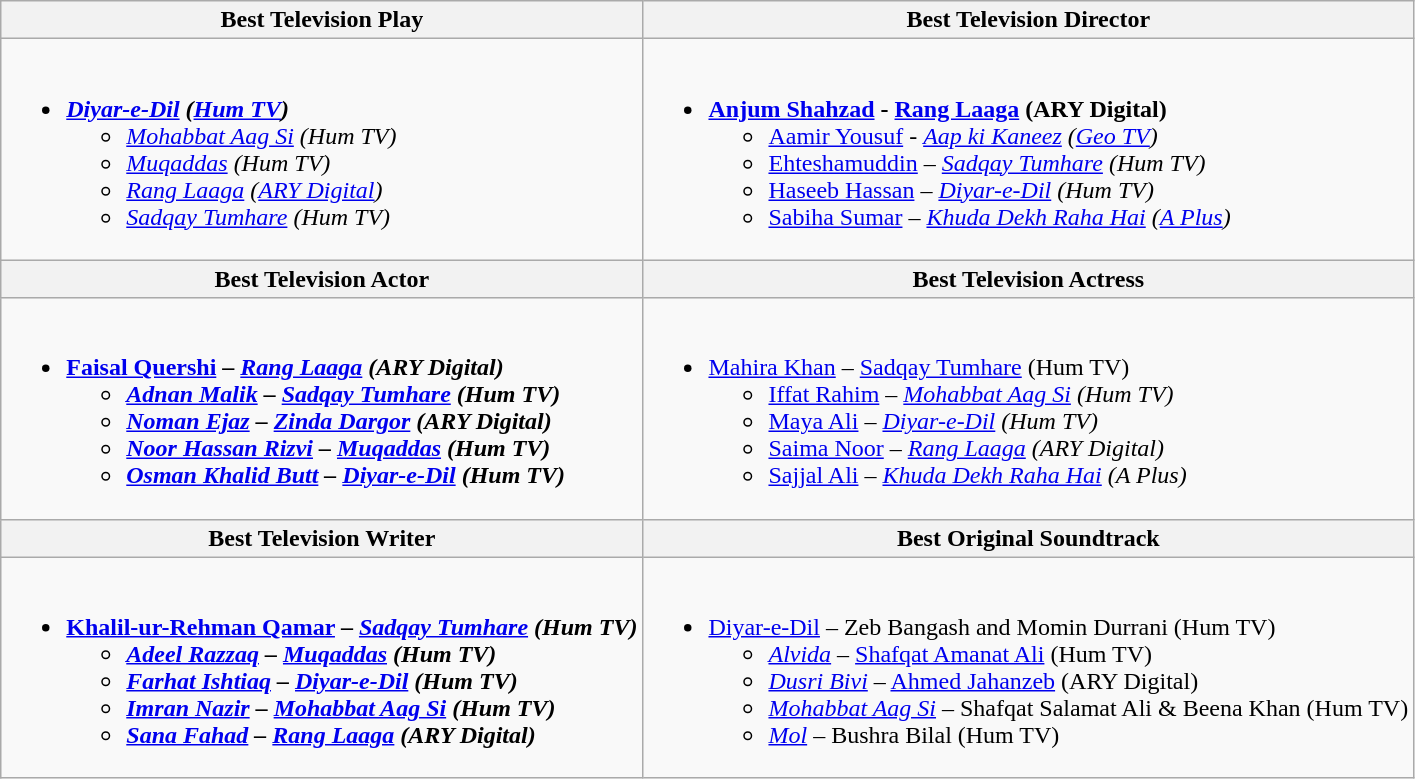<table class=wikitable style="width=100%">
<tr>
<th style="width=50%">Best Television Play</th>
<th style="width=50%">Best Television Director</th>
</tr>
<tr>
<td valign="top"><br><ul><li><strong><em><a href='#'>Diyar-e-Dil</a> (<a href='#'>Hum TV</a>)</em></strong><ul><li><em><a href='#'>Mohabbat Aag Si</a> (Hum TV)</em></li><li><em><a href='#'>Muqaddas</a> (Hum TV)</em></li><li><em><a href='#'>Rang Laaga</a> (<a href='#'>ARY Digital</a>)</em></li><li><em><a href='#'>Sadqay Tumhare</a> (Hum TV)</em></li></ul></li></ul></td>
<td valign="top"><br><ul><li><strong><a href='#'>Anjum Shahzad</a> - <a href='#'>Rang Laaga</a> (ARY Digital)</strong><ul><li><a href='#'>Aamir Yousuf</a> - <em><a href='#'>Aap ki Kaneez</a> (<a href='#'>Geo TV</a>)</em></li><li><a href='#'>Ehteshamuddin</a> – <em><a href='#'>Sadqay Tumhare</a> (Hum TV)</em></li><li><a href='#'>Haseeb Hassan</a> – <em><a href='#'>Diyar-e-Dil</a> (Hum TV)</em></li><li><a href='#'>Sabiha Sumar</a> – <em><a href='#'>Khuda Dekh Raha Hai</a> (<a href='#'>A Plus</a>)</em></li></ul></li></ul></td>
</tr>
<tr>
<th style="width=50%">Best Television Actor</th>
<th style="width=50%">Best Television Actress</th>
</tr>
<tr>
<td valign="top"><br><ul><li><strong><a href='#'>Faisal Quershi</a> – <em><a href='#'>Rang Laaga</a> (ARY Digital)<strong><em><ul><li><a href='#'>Adnan Malik</a> – </em><a href='#'>Sadqay Tumhare</a> (Hum TV)<em></li><li><a href='#'>Noman Ejaz</a> – </em><a href='#'>Zinda Dargor</a> (ARY Digital)<em></li><li><a href='#'>Noor Hassan Rizvi</a> – </em><a href='#'>Muqaddas</a> (Hum TV)<em></li><li><a href='#'>Osman Khalid Butt</a> – </em><a href='#'>Diyar-e-Dil</a> (Hum TV)<em></li></ul></li></ul></td>
<td valign="top"><br><ul><li></strong><a href='#'>Mahira Khan</a> – </em><a href='#'>Sadqay Tumhare</a> (Hum TV)</em></strong><ul><li><a href='#'>Iffat Rahim</a> – <em><a href='#'>Mohabbat Aag Si</a> (Hum TV)</em></li><li><a href='#'>Maya Ali</a> – <em><a href='#'>Diyar-e-Dil</a> (Hum TV)</em></li><li><a href='#'>Saima Noor</a> – <em><a href='#'>Rang Laaga</a> (ARY Digital)</em></li><li><a href='#'>Sajjal Ali</a> – <em><a href='#'>Khuda Dekh Raha Hai</a> (A Plus)</em></li></ul></li></ul></td>
</tr>
<tr>
<th style="width=50%">Best Television Writer</th>
<th style="width=50%">Best Original Soundtrack</th>
</tr>
<tr>
<td valign="top"><br><ul><li><strong><a href='#'>Khalil-ur-Rehman Qamar</a> – <em><a href='#'>Sadqay Tumhare</a> (Hum TV)<strong><em><ul><li><a href='#'>Adeel Razzaq</a> – </em><a href='#'>Muqaddas</a> (Hum TV)<em></li><li><a href='#'>Farhat Ishtiaq</a> – </em><a href='#'>Diyar-e-Dil</a> (Hum TV)<em></li><li><a href='#'>Imran Nazir</a> – </em><a href='#'>Mohabbat Aag Si</a> (Hum TV)<em></li><li><a href='#'>Sana Fahad</a> – </em><a href='#'>Rang Laaga</a> (ARY Digital)<em></li></ul></li></ul></td>
<td valign="top"><br><ul><li></em></strong><a href='#'>Diyar-e-Dil</a></em> – Zeb Bangash and Momin Durrani (Hum TV)</strong><ul><li><em><a href='#'>Alvida</a></em> – <a href='#'>Shafqat Amanat Ali</a> (Hum TV)</li><li><em><a href='#'>Dusri Bivi</a></em> – <a href='#'>Ahmed Jahanzeb</a> (ARY Digital)</li><li><em><a href='#'>Mohabbat Aag Si</a></em> – Shafqat Salamat Ali & Beena Khan (Hum TV)</li><li><em><a href='#'>Mol</a></em> – Bushra Bilal (Hum TV)</li></ul></li></ul></td>
</tr>
</table>
